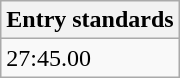<table class="wikitable" border="1" align="upright">
<tr>
<th>Entry standards</th>
</tr>
<tr>
<td>27:45.00</td>
</tr>
</table>
